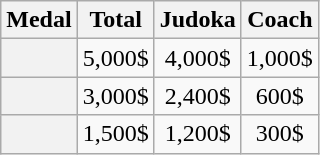<table class=wikitable style="text-align:center;">
<tr>
<th>Medal</th>
<th>Total</th>
<th>Judoka</th>
<th>Coach</th>
</tr>
<tr>
<th></th>
<td>5,000$</td>
<td>4,000$</td>
<td>1,000$</td>
</tr>
<tr>
<th></th>
<td>3,000$</td>
<td>2,400$</td>
<td>600$</td>
</tr>
<tr>
<th></th>
<td>1,500$</td>
<td>1,200$</td>
<td>300$</td>
</tr>
</table>
